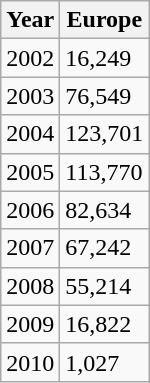<table class="wikitable">
<tr>
<th>Year</th>
<th>Europe</th>
</tr>
<tr>
<td>2002</td>
<td>16,249</td>
</tr>
<tr>
<td>2003</td>
<td>76,549</td>
</tr>
<tr>
<td>2004</td>
<td>123,701</td>
</tr>
<tr>
<td>2005</td>
<td>113,770</td>
</tr>
<tr>
<td>2006</td>
<td>82,634</td>
</tr>
<tr>
<td>2007</td>
<td>67,242</td>
</tr>
<tr>
<td>2008</td>
<td>55,214</td>
</tr>
<tr>
<td>2009</td>
<td>16,822</td>
</tr>
<tr>
<td>2010</td>
<td>1,027</td>
</tr>
</table>
